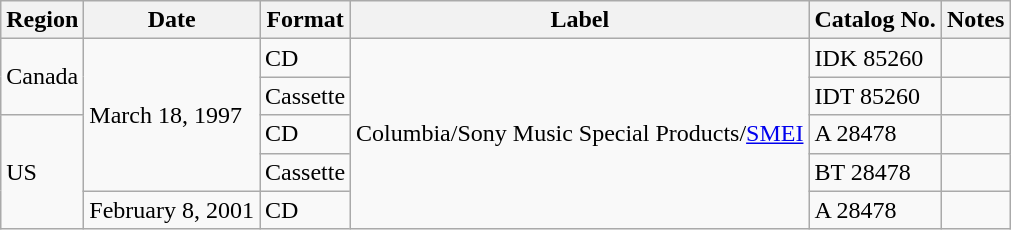<table class="wikitable">
<tr>
<th>Region</th>
<th>Date</th>
<th>Format</th>
<th>Label</th>
<th>Catalog No.</th>
<th>Notes</th>
</tr>
<tr>
<td rowspan=2>Canada</td>
<td rowspan=4>March 18, 1997</td>
<td>CD</td>
<td rowspan=5>Columbia/Sony Music Special Products/<a href='#'>SMEI</a></td>
<td>IDK 85260</td>
<td></td>
</tr>
<tr>
<td>Cassette</td>
<td>IDT 85260</td>
<td></td>
</tr>
<tr>
<td rowspan=3>US</td>
<td>CD</td>
<td>A 28478</td>
<td></td>
</tr>
<tr>
<td>Cassette</td>
<td>BT 28478</td>
<td></td>
</tr>
<tr>
<td>February 8, 2001</td>
<td>CD</td>
<td>A 28478</td>
<td></td>
</tr>
</table>
